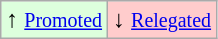<table class="wikitable" align="center">
<tr>
<td bgcolor="#ddffdd">↑ <small><a href='#'>Promoted</a></small></td>
<td bgcolor="#ffcccc">↓ <small><a href='#'>Relegated</a></small></td>
</tr>
</table>
